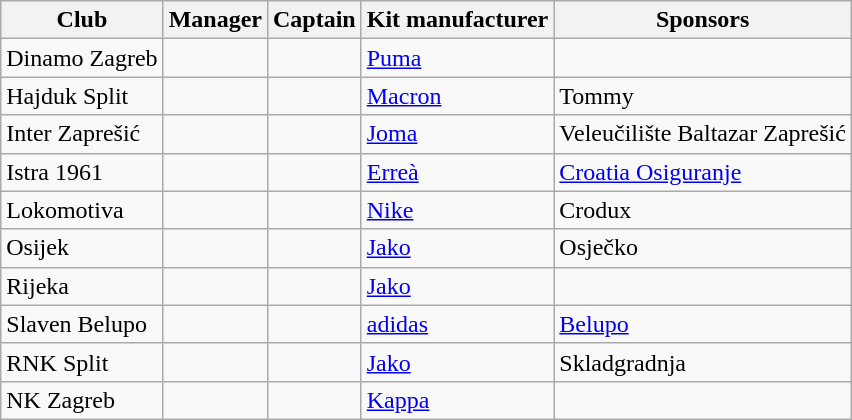<table class="wikitable sortable" style="text-align: left;">
<tr>
<th>Club</th>
<th>Manager</th>
<th>Captain</th>
<th>Kit manufacturer</th>
<th>Sponsors</th>
</tr>
<tr>
<td>Dinamo Zagreb</td>
<td> </td>
<td> </td>
<td><a href='#'>Puma</a></td>
<td></td>
</tr>
<tr>
<td>Hajduk Split</td>
<td> </td>
<td> </td>
<td><a href='#'>Macron</a></td>
<td>Tommy</td>
</tr>
<tr>
<td>Inter Zaprešić</td>
<td> </td>
<td> </td>
<td><a href='#'>Joma</a></td>
<td>Veleučilište Baltazar Zaprešić</td>
</tr>
<tr>
<td>Istra 1961</td>
<td> </td>
<td> </td>
<td><a href='#'>Erreà</a></td>
<td><a href='#'>Croatia Osiguranje</a></td>
</tr>
<tr>
<td>Lokomotiva</td>
<td> </td>
<td> </td>
<td><a href='#'>Nike</a></td>
<td>Crodux</td>
</tr>
<tr>
<td>Osijek</td>
<td> </td>
<td> </td>
<td><a href='#'>Jako</a></td>
<td>Osječko</td>
</tr>
<tr>
<td>Rijeka</td>
<td> </td>
<td> </td>
<td><a href='#'>Jako</a></td>
<td></td>
</tr>
<tr>
<td>Slaven Belupo</td>
<td> </td>
<td> </td>
<td><a href='#'>adidas</a></td>
<td><a href='#'>Belupo</a></td>
</tr>
<tr>
<td>RNK Split</td>
<td> </td>
<td> </td>
<td><a href='#'>Jako</a></td>
<td>Skladgradnja</td>
</tr>
<tr>
<td>NK Zagreb</td>
<td> </td>
<td> </td>
<td><a href='#'>Kappa</a></td>
<td></td>
</tr>
</table>
